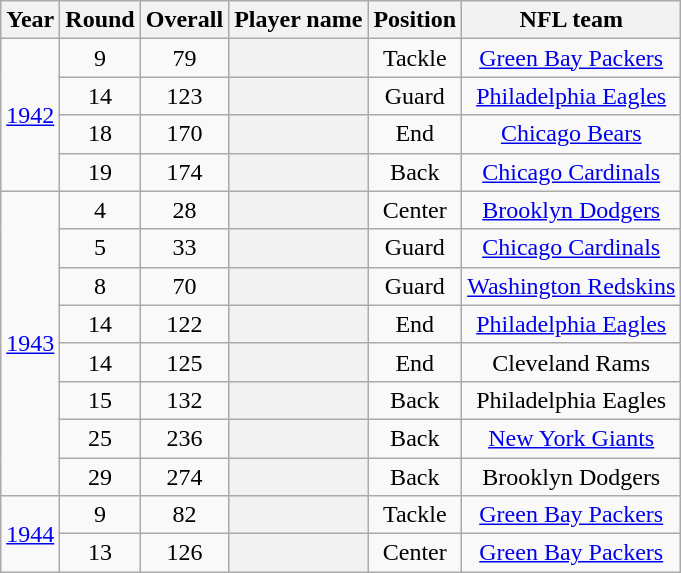<table class="wikitable sortable" style="text-align:center">
<tr>
<th scope="col">Year</th>
<th scope="col">Round</th>
<th scope="col">Overall</th>
<th scope="col">Player name</th>
<th scope="col">Position</th>
<th scope="col">NFL team</th>
</tr>
<tr>
<td rowspan=4><a href='#'>1942</a></td>
<td>9</td>
<td>79</td>
<th></th>
<td>Tackle</td>
<td><a href='#'>Green Bay Packers</a></td>
</tr>
<tr>
<td>14</td>
<td>123</td>
<th></th>
<td>Guard</td>
<td><a href='#'>Philadelphia Eagles</a></td>
</tr>
<tr>
<td>18</td>
<td>170</td>
<th></th>
<td>End</td>
<td><a href='#'>Chicago Bears</a></td>
</tr>
<tr>
<td>19</td>
<td>174</td>
<th></th>
<td>Back</td>
<td><a href='#'>Chicago Cardinals</a></td>
</tr>
<tr>
<td rowspan=8><a href='#'>1943</a></td>
<td>4</td>
<td>28</td>
<th></th>
<td>Center</td>
<td><a href='#'>Brooklyn Dodgers</a></td>
</tr>
<tr>
<td>5</td>
<td>33</td>
<th></th>
<td>Guard</td>
<td><a href='#'>Chicago Cardinals</a></td>
</tr>
<tr>
<td>8</td>
<td>70</td>
<th></th>
<td>Guard</td>
<td><a href='#'>Washington Redskins</a></td>
</tr>
<tr>
<td>14</td>
<td>122</td>
<th></th>
<td>End</td>
<td><a href='#'>Philadelphia Eagles</a></td>
</tr>
<tr>
<td>14</td>
<td>125</td>
<th></th>
<td>End</td>
<td>Cleveland Rams</td>
</tr>
<tr>
<td>15</td>
<td>132</td>
<th></th>
<td>Back</td>
<td>Philadelphia Eagles</td>
</tr>
<tr>
<td>25</td>
<td>236</td>
<th></th>
<td>Back</td>
<td><a href='#'>New York Giants</a></td>
</tr>
<tr>
<td>29</td>
<td>274</td>
<th></th>
<td>Back</td>
<td>Brooklyn Dodgers</td>
</tr>
<tr>
<td rowspan=2><a href='#'>1944</a></td>
<td>9</td>
<td>82</td>
<th></th>
<td>Tackle</td>
<td><a href='#'>Green Bay Packers</a></td>
</tr>
<tr>
<td>13</td>
<td>126</td>
<th></th>
<td>Center</td>
<td><a href='#'>Green Bay Packers</a></td>
</tr>
</table>
